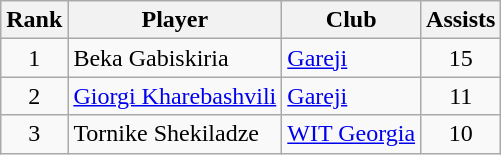<table class="wikitable" style="text-align:center">
<tr>
<th>Rank</th>
<th>Player</th>
<th>Club</th>
<th>Assists</th>
</tr>
<tr>
<td>1</td>
<td align="left"> Beka Gabiskiria</td>
<td align="left"><a href='#'>Gareji</a></td>
<td>15</td>
</tr>
<tr>
<td>2</td>
<td align="left">  <a href='#'>Giorgi Kharebashvili</a></td>
<td align="left"><a href='#'>Gareji</a></td>
<td>11</td>
</tr>
<tr>
<td>3</td>
<td align="left"> Tornike Shekiladze</td>
<td align="left"><a href='#'>WIT Georgia</a></td>
<td>10</td>
</tr>
</table>
